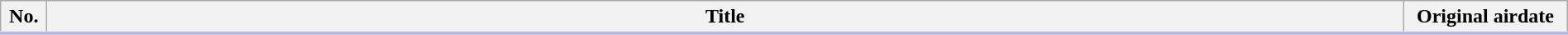<table class="wikitable" style="width:100%; margin:auto; background:#FFF;">
<tr style="border-bottom: 3px solid #CCF">
<th width="30">No.</th>
<th>Title</th>
<th width="125">Original airdate</th>
</tr>
<tr>
</tr>
</table>
